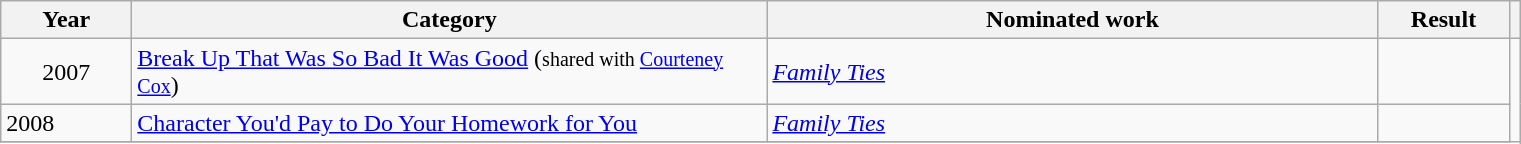<table class=wikitable>
<tr>
<th scope="col" style="width:5em;">Year</th>
<th scope="col" style="width:26em;">Category</th>
<th scope="col" style="width:25em;">Nominated work</th>
<th scope="col" style="width:5em;">Result</th>
<th></th>
</tr>
<tr>
<td style="text-align:center;">2007</td>
<td><a href='#'>Break Up That Was So Bad It Was Good</a> (<small>shared with <a href='#'>Courteney Cox</a></small>)</td>
<td><em><a href='#'>Family Ties</a></em></td>
<td></td>
</tr>
<tr>
<td>2008</td>
<td><a href='#'>Character You'd Pay to Do Your Homework for You</a></td>
<td><em><a href='#'>Family Ties</a></em></td>
<td></td>
</tr>
<tr>
</tr>
</table>
